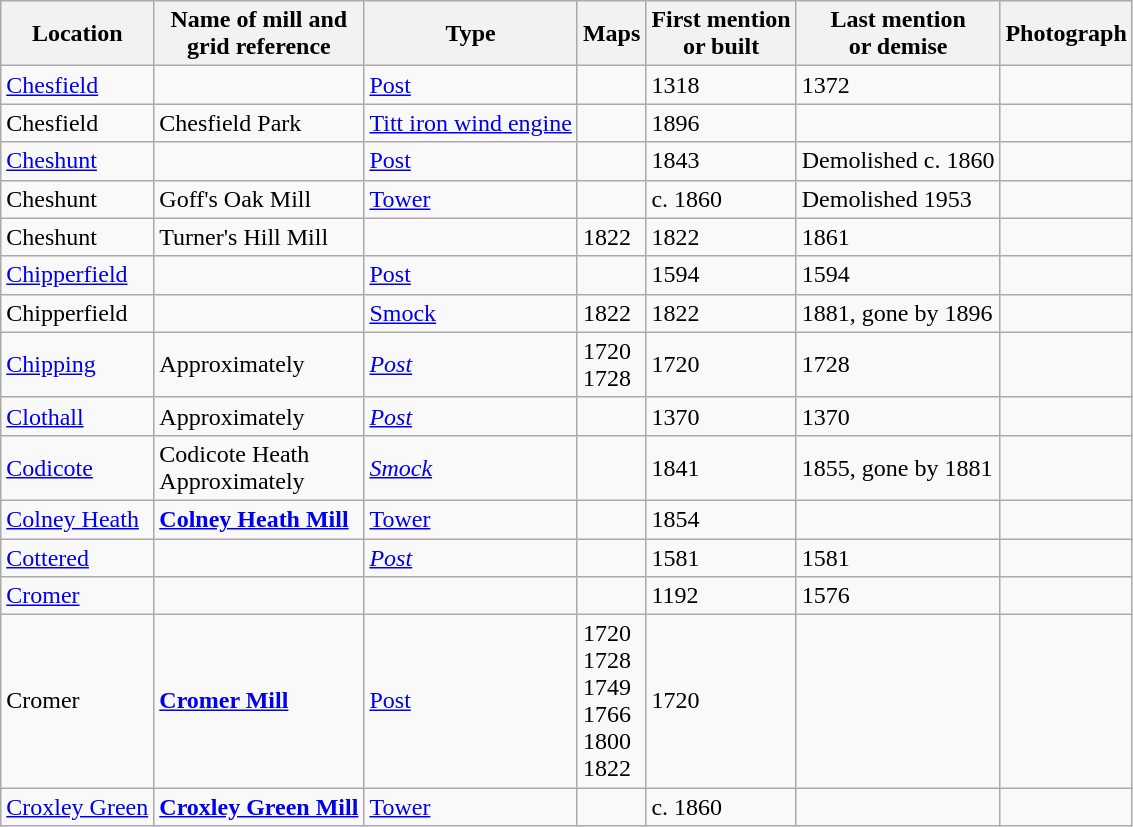<table class="wikitable">
<tr>
<th>Location</th>
<th>Name of mill and<br>grid reference</th>
<th>Type</th>
<th>Maps</th>
<th>First mention<br>or built</th>
<th>Last mention<br> or demise</th>
<th>Photograph</th>
</tr>
<tr>
<td><a href='#'>Chesfield</a></td>
<td></td>
<td><a href='#'>Post</a></td>
<td></td>
<td>1318</td>
<td>1372</td>
<td></td>
</tr>
<tr>
<td>Chesfield</td>
<td>Chesfield Park</td>
<td><a href='#'>Titt iron wind engine</a></td>
<td></td>
<td>1896</td>
<td></td>
<td></td>
</tr>
<tr>
<td><a href='#'>Cheshunt</a></td>
<td></td>
<td><a href='#'>Post</a></td>
<td></td>
<td>1843</td>
<td>Demolished c. 1860</td>
<td></td>
</tr>
<tr>
<td>Cheshunt</td>
<td>Goff's Oak Mill<br></td>
<td><a href='#'>Tower</a></td>
<td></td>
<td>c. 1860</td>
<td>Demolished 1953</td>
<td></td>
</tr>
<tr>
<td>Cheshunt</td>
<td>Turner's Hill Mill<br></td>
<td></td>
<td>1822</td>
<td>1822</td>
<td>1861</td>
<td></td>
</tr>
<tr>
<td><a href='#'>Chipperfield</a></td>
<td></td>
<td><a href='#'>Post</a></td>
<td></td>
<td>1594</td>
<td>1594</td>
<td></td>
</tr>
<tr>
<td>Chipperfield</td>
<td></td>
<td><a href='#'>Smock</a></td>
<td>1822</td>
<td>1822</td>
<td>1881, gone by 1896</td>
<td></td>
</tr>
<tr>
<td><a href='#'>Chipping</a></td>
<td>Approximately<br></td>
<td><em><a href='#'>Post</a></em></td>
<td>1720<br>1728</td>
<td>1720</td>
<td>1728</td>
<td></td>
</tr>
<tr>
<td><a href='#'>Clothall</a></td>
<td>Approximately<br></td>
<td><em><a href='#'>Post</a></em></td>
<td></td>
<td>1370</td>
<td>1370</td>
<td></td>
</tr>
<tr>
<td><a href='#'>Codicote</a></td>
<td>Codicote Heath<br>Approximately<br></td>
<td><em><a href='#'>Smock</a></em></td>
<td></td>
<td>1841</td>
<td>1855, gone by 1881</td>
<td></td>
</tr>
<tr>
<td><a href='#'>Colney Heath</a></td>
<td><strong><a href='#'>Colney Heath Mill</a></strong><br></td>
<td><a href='#'>Tower</a></td>
<td></td>
<td>1854</td>
<td></td>
<td></td>
</tr>
<tr>
<td><a href='#'>Cottered</a></td>
<td></td>
<td><em><a href='#'>Post</a></em></td>
<td></td>
<td>1581</td>
<td>1581</td>
<td></td>
</tr>
<tr>
<td><a href='#'>Cromer</a></td>
<td></td>
<td></td>
<td></td>
<td>1192</td>
<td>1576</td>
<td></td>
</tr>
<tr>
<td>Cromer</td>
<td><strong><a href='#'>Cromer Mill</a></strong><br></td>
<td><a href='#'>Post</a></td>
<td>1720<br>1728<br>1749<br>1766<br>1800<br>1822</td>
<td>1720</td>
<td></td>
<td></td>
</tr>
<tr>
<td><a href='#'>Croxley Green</a></td>
<td><strong><a href='#'>Croxley Green Mill</a></strong><br></td>
<td><a href='#'>Tower</a></td>
<td></td>
<td>c. 1860</td>
<td></td>
<td></td>
</tr>
</table>
